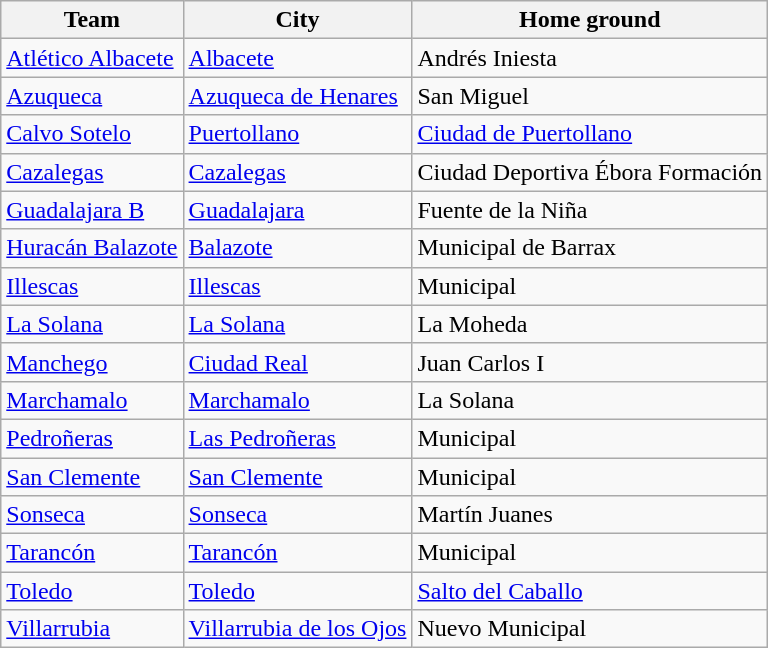<table class="wikitable sortable">
<tr>
<th>Team</th>
<th>City</th>
<th>Home ground</th>
</tr>
<tr>
<td><a href='#'>Atlético Albacete</a></td>
<td><a href='#'>Albacete</a></td>
<td>Andrés Iniesta</td>
</tr>
<tr>
<td><a href='#'>Azuqueca</a></td>
<td><a href='#'>Azuqueca de Henares</a></td>
<td>San Miguel</td>
</tr>
<tr>
<td><a href='#'>Calvo Sotelo</a></td>
<td><a href='#'>Puertollano</a></td>
<td><a href='#'>Ciudad de Puertollano</a></td>
</tr>
<tr>
<td><a href='#'>Cazalegas</a></td>
<td><a href='#'>Cazalegas</a></td>
<td>Ciudad Deportiva Ébora Formación</td>
</tr>
<tr>
<td><a href='#'>Guadalajara B</a></td>
<td><a href='#'>Guadalajara</a></td>
<td>Fuente de la Niña</td>
</tr>
<tr>
<td><a href='#'>Huracán Balazote</a></td>
<td><a href='#'>Balazote</a></td>
<td>Municipal de Barrax</td>
</tr>
<tr>
<td><a href='#'>Illescas</a></td>
<td><a href='#'>Illescas</a></td>
<td>Municipal</td>
</tr>
<tr>
<td><a href='#'>La Solana</a></td>
<td><a href='#'>La Solana</a></td>
<td>La Moheda</td>
</tr>
<tr>
<td><a href='#'>Manchego</a></td>
<td><a href='#'>Ciudad Real</a></td>
<td>Juan Carlos I</td>
</tr>
<tr>
<td><a href='#'>Marchamalo</a></td>
<td><a href='#'>Marchamalo</a></td>
<td>La Solana</td>
</tr>
<tr>
<td><a href='#'>Pedroñeras</a></td>
<td><a href='#'>Las Pedroñeras</a></td>
<td>Municipal</td>
</tr>
<tr>
<td><a href='#'>San Clemente</a></td>
<td><a href='#'>San Clemente</a></td>
<td>Municipal<br></td>
</tr>
<tr>
<td><a href='#'>Sonseca</a></td>
<td><a href='#'>Sonseca</a></td>
<td>Martín Juanes</td>
</tr>
<tr>
<td><a href='#'>Tarancón</a></td>
<td><a href='#'>Tarancón</a></td>
<td>Municipal</td>
</tr>
<tr>
<td><a href='#'>Toledo</a></td>
<td><a href='#'>Toledo</a></td>
<td><a href='#'>Salto del Caballo</a><br></td>
</tr>
<tr>
<td><a href='#'>Villarrubia</a></td>
<td><a href='#'>Villarrubia de los Ojos</a></td>
<td>Nuevo Municipal</td>
</tr>
</table>
